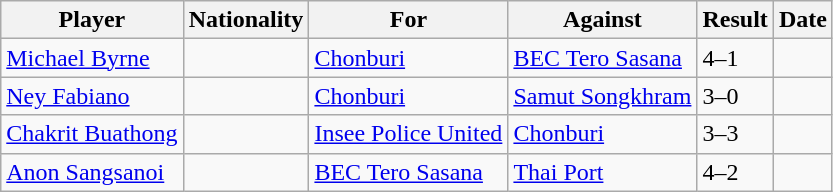<table class="wikitable sortable">
<tr>
<th>Player</th>
<th>Nationality</th>
<th>For</th>
<th>Against</th>
<th align=center>Result</th>
<th>Date</th>
</tr>
<tr>
<td><a href='#'>Michael Byrne</a></td>
<td></td>
<td><a href='#'>Chonburi</a></td>
<td><a href='#'>BEC Tero Sasana</a></td>
<td>4–1</td>
<td></td>
</tr>
<tr>
<td><a href='#'>Ney Fabiano</a></td>
<td></td>
<td><a href='#'>Chonburi</a></td>
<td><a href='#'>Samut Songkhram</a></td>
<td>3–0</td>
<td></td>
</tr>
<tr>
<td><a href='#'>Chakrit Buathong</a></td>
<td></td>
<td><a href='#'>Insee Police United</a></td>
<td><a href='#'>Chonburi</a></td>
<td>3–3</td>
<td></td>
</tr>
<tr>
<td><a href='#'>Anon Sangsanoi</a></td>
<td></td>
<td><a href='#'>BEC Tero Sasana</a></td>
<td><a href='#'>Thai Port</a></td>
<td>4–2</td>
<td></td>
</tr>
</table>
